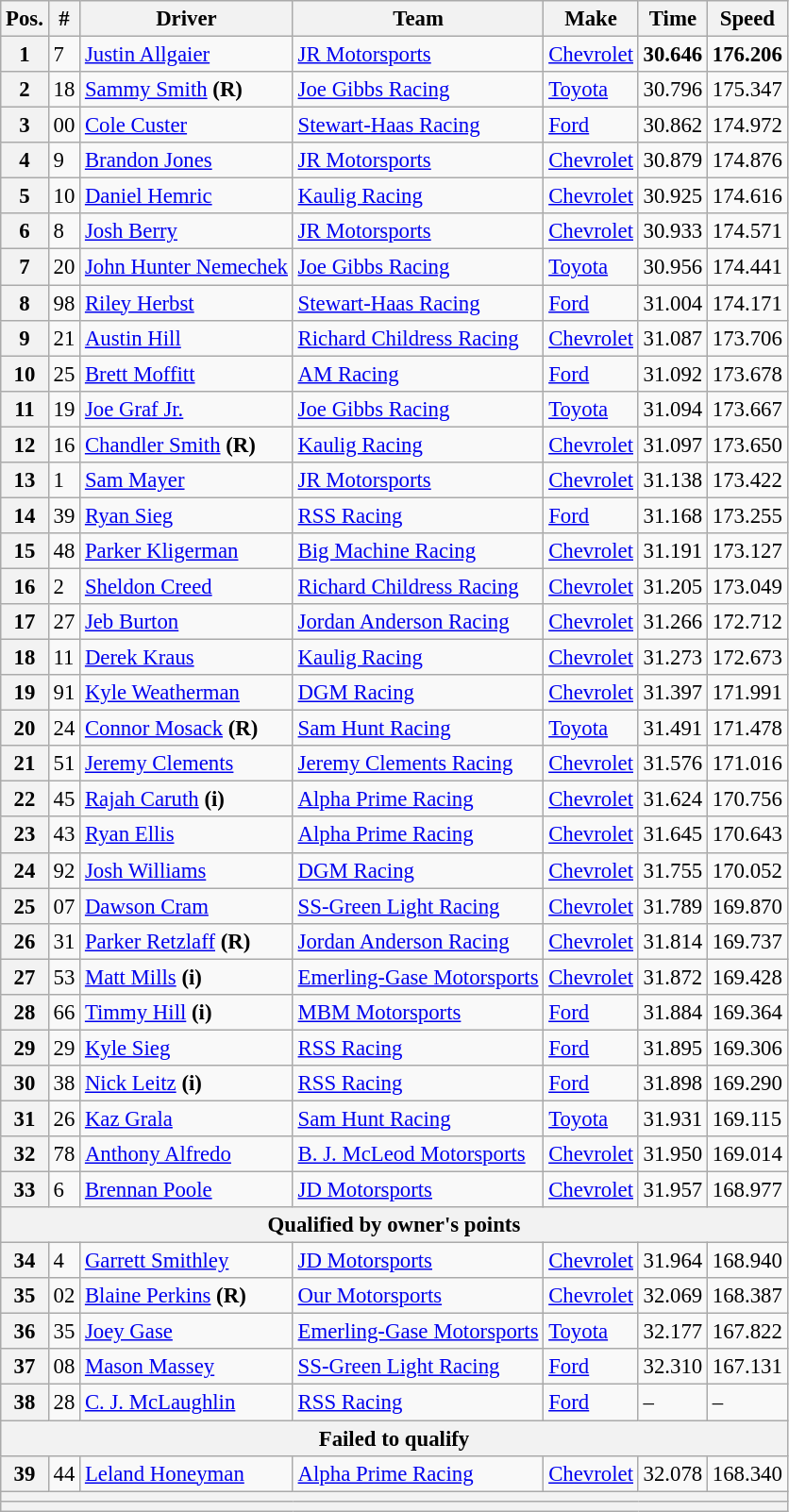<table class="wikitable" style="font-size:95%">
<tr>
<th>Pos.</th>
<th>#</th>
<th>Driver</th>
<th>Team</th>
<th>Make</th>
<th>Time</th>
<th>Speed</th>
</tr>
<tr>
<th>1</th>
<td>7</td>
<td><a href='#'>Justin Allgaier</a></td>
<td><a href='#'>JR Motorsports</a></td>
<td><a href='#'>Chevrolet</a></td>
<td><strong>30.646</strong></td>
<td><strong>176.206</strong></td>
</tr>
<tr>
<th>2</th>
<td>18</td>
<td><a href='#'>Sammy Smith</a> <strong>(R)</strong></td>
<td><a href='#'>Joe Gibbs Racing</a></td>
<td><a href='#'>Toyota</a></td>
<td>30.796</td>
<td>175.347</td>
</tr>
<tr>
<th>3</th>
<td>00</td>
<td><a href='#'>Cole Custer</a></td>
<td><a href='#'>Stewart-Haas Racing</a></td>
<td><a href='#'>Ford</a></td>
<td>30.862</td>
<td>174.972</td>
</tr>
<tr>
<th>4</th>
<td>9</td>
<td><a href='#'>Brandon Jones</a></td>
<td><a href='#'>JR Motorsports</a></td>
<td><a href='#'>Chevrolet</a></td>
<td>30.879</td>
<td>174.876</td>
</tr>
<tr>
<th>5</th>
<td>10</td>
<td><a href='#'>Daniel Hemric</a></td>
<td><a href='#'>Kaulig Racing</a></td>
<td><a href='#'>Chevrolet</a></td>
<td>30.925</td>
<td>174.616</td>
</tr>
<tr>
<th>6</th>
<td>8</td>
<td><a href='#'>Josh Berry</a></td>
<td><a href='#'>JR Motorsports</a></td>
<td><a href='#'>Chevrolet</a></td>
<td>30.933</td>
<td>174.571</td>
</tr>
<tr>
<th>7</th>
<td>20</td>
<td><a href='#'>John Hunter Nemechek</a></td>
<td><a href='#'>Joe Gibbs Racing</a></td>
<td><a href='#'>Toyota</a></td>
<td>30.956</td>
<td>174.441</td>
</tr>
<tr>
<th>8</th>
<td>98</td>
<td><a href='#'>Riley Herbst</a></td>
<td><a href='#'>Stewart-Haas Racing</a></td>
<td><a href='#'>Ford</a></td>
<td>31.004</td>
<td>174.171</td>
</tr>
<tr>
<th>9</th>
<td>21</td>
<td><a href='#'>Austin Hill</a></td>
<td><a href='#'>Richard Childress Racing</a></td>
<td><a href='#'>Chevrolet</a></td>
<td>31.087</td>
<td>173.706</td>
</tr>
<tr>
<th>10</th>
<td>25</td>
<td><a href='#'>Brett Moffitt</a></td>
<td><a href='#'>AM Racing</a></td>
<td><a href='#'>Ford</a></td>
<td>31.092</td>
<td>173.678</td>
</tr>
<tr>
<th>11</th>
<td>19</td>
<td><a href='#'>Joe Graf Jr.</a></td>
<td><a href='#'>Joe Gibbs Racing</a></td>
<td><a href='#'>Toyota</a></td>
<td>31.094</td>
<td>173.667</td>
</tr>
<tr>
<th>12</th>
<td>16</td>
<td><a href='#'>Chandler Smith</a> <strong>(R)</strong></td>
<td><a href='#'>Kaulig Racing</a></td>
<td><a href='#'>Chevrolet</a></td>
<td>31.097</td>
<td>173.650</td>
</tr>
<tr>
<th>13</th>
<td>1</td>
<td><a href='#'>Sam Mayer</a></td>
<td><a href='#'>JR Motorsports</a></td>
<td><a href='#'>Chevrolet</a></td>
<td>31.138</td>
<td>173.422</td>
</tr>
<tr>
<th>14</th>
<td>39</td>
<td><a href='#'>Ryan Sieg</a></td>
<td><a href='#'>RSS Racing</a></td>
<td><a href='#'>Ford</a></td>
<td>31.168</td>
<td>173.255</td>
</tr>
<tr>
<th>15</th>
<td>48</td>
<td><a href='#'>Parker Kligerman</a></td>
<td><a href='#'>Big Machine Racing</a></td>
<td><a href='#'>Chevrolet</a></td>
<td>31.191</td>
<td>173.127</td>
</tr>
<tr>
<th>16</th>
<td>2</td>
<td><a href='#'>Sheldon Creed</a></td>
<td><a href='#'>Richard Childress Racing</a></td>
<td><a href='#'>Chevrolet</a></td>
<td>31.205</td>
<td>173.049</td>
</tr>
<tr>
<th>17</th>
<td>27</td>
<td><a href='#'>Jeb Burton</a></td>
<td><a href='#'>Jordan Anderson Racing</a></td>
<td><a href='#'>Chevrolet</a></td>
<td>31.266</td>
<td>172.712</td>
</tr>
<tr>
<th>18</th>
<td>11</td>
<td><a href='#'>Derek Kraus</a></td>
<td><a href='#'>Kaulig Racing</a></td>
<td><a href='#'>Chevrolet</a></td>
<td>31.273</td>
<td>172.673</td>
</tr>
<tr>
<th>19</th>
<td>91</td>
<td><a href='#'>Kyle Weatherman</a></td>
<td><a href='#'>DGM Racing</a></td>
<td><a href='#'>Chevrolet</a></td>
<td>31.397</td>
<td>171.991</td>
</tr>
<tr>
<th>20</th>
<td>24</td>
<td><a href='#'>Connor Mosack</a> <strong>(R)</strong></td>
<td><a href='#'>Sam Hunt Racing</a></td>
<td><a href='#'>Toyota</a></td>
<td>31.491</td>
<td>171.478</td>
</tr>
<tr>
<th>21</th>
<td>51</td>
<td><a href='#'>Jeremy Clements</a></td>
<td><a href='#'>Jeremy Clements Racing</a></td>
<td><a href='#'>Chevrolet</a></td>
<td>31.576</td>
<td>171.016</td>
</tr>
<tr>
<th>22</th>
<td>45</td>
<td><a href='#'>Rajah Caruth</a> <strong>(i)</strong></td>
<td><a href='#'>Alpha Prime Racing</a></td>
<td><a href='#'>Chevrolet</a></td>
<td>31.624</td>
<td>170.756</td>
</tr>
<tr>
<th>23</th>
<td>43</td>
<td><a href='#'>Ryan Ellis</a></td>
<td><a href='#'>Alpha Prime Racing</a></td>
<td><a href='#'>Chevrolet</a></td>
<td>31.645</td>
<td>170.643</td>
</tr>
<tr>
<th>24</th>
<td>92</td>
<td><a href='#'>Josh Williams</a></td>
<td><a href='#'>DGM Racing</a></td>
<td><a href='#'>Chevrolet</a></td>
<td>31.755</td>
<td>170.052</td>
</tr>
<tr>
<th>25</th>
<td>07</td>
<td><a href='#'>Dawson Cram</a></td>
<td><a href='#'>SS-Green Light Racing</a></td>
<td><a href='#'>Chevrolet</a></td>
<td>31.789</td>
<td>169.870</td>
</tr>
<tr>
<th>26</th>
<td>31</td>
<td><a href='#'>Parker Retzlaff</a> <strong>(R)</strong></td>
<td><a href='#'>Jordan Anderson Racing</a></td>
<td><a href='#'>Chevrolet</a></td>
<td>31.814</td>
<td>169.737</td>
</tr>
<tr>
<th>27</th>
<td>53</td>
<td><a href='#'>Matt Mills</a> <strong>(i)</strong></td>
<td><a href='#'>Emerling-Gase Motorsports</a></td>
<td><a href='#'>Chevrolet</a></td>
<td>31.872</td>
<td>169.428</td>
</tr>
<tr>
<th>28</th>
<td>66</td>
<td><a href='#'>Timmy Hill</a> <strong>(i)</strong></td>
<td><a href='#'>MBM Motorsports</a></td>
<td><a href='#'>Ford</a></td>
<td>31.884</td>
<td>169.364</td>
</tr>
<tr>
<th>29</th>
<td>29</td>
<td><a href='#'>Kyle Sieg</a></td>
<td><a href='#'>RSS Racing</a></td>
<td><a href='#'>Ford</a></td>
<td>31.895</td>
<td>169.306</td>
</tr>
<tr>
<th>30</th>
<td>38</td>
<td><a href='#'>Nick Leitz</a> <strong>(i)</strong></td>
<td><a href='#'>RSS Racing</a></td>
<td><a href='#'>Ford</a></td>
<td>31.898</td>
<td>169.290</td>
</tr>
<tr>
<th>31</th>
<td>26</td>
<td><a href='#'>Kaz Grala</a></td>
<td><a href='#'>Sam Hunt Racing</a></td>
<td><a href='#'>Toyota</a></td>
<td>31.931</td>
<td>169.115</td>
</tr>
<tr>
<th>32</th>
<td>78</td>
<td><a href='#'>Anthony Alfredo</a></td>
<td><a href='#'>B. J. McLeod Motorsports</a></td>
<td><a href='#'>Chevrolet</a></td>
<td>31.950</td>
<td>169.014</td>
</tr>
<tr>
<th>33</th>
<td>6</td>
<td><a href='#'>Brennan Poole</a></td>
<td><a href='#'>JD Motorsports</a></td>
<td><a href='#'>Chevrolet</a></td>
<td>31.957</td>
<td>168.977</td>
</tr>
<tr>
<th colspan="7">Qualified by owner's points</th>
</tr>
<tr>
<th>34</th>
<td>4</td>
<td><a href='#'>Garrett Smithley</a></td>
<td><a href='#'>JD Motorsports</a></td>
<td><a href='#'>Chevrolet</a></td>
<td>31.964</td>
<td>168.940</td>
</tr>
<tr>
<th>35</th>
<td>02</td>
<td><a href='#'>Blaine Perkins</a> <strong>(R)</strong></td>
<td><a href='#'>Our Motorsports</a></td>
<td><a href='#'>Chevrolet</a></td>
<td>32.069</td>
<td>168.387</td>
</tr>
<tr>
<th>36</th>
<td>35</td>
<td><a href='#'>Joey Gase</a></td>
<td><a href='#'>Emerling-Gase Motorsports</a></td>
<td><a href='#'>Toyota</a></td>
<td>32.177</td>
<td>167.822</td>
</tr>
<tr>
<th>37</th>
<td>08</td>
<td><a href='#'>Mason Massey</a></td>
<td><a href='#'>SS-Green Light Racing</a></td>
<td><a href='#'>Ford</a></td>
<td>32.310</td>
<td>167.131</td>
</tr>
<tr>
<th>38</th>
<td>28</td>
<td><a href='#'>C. J. McLaughlin</a></td>
<td><a href='#'>RSS Racing</a></td>
<td><a href='#'>Ford</a></td>
<td>–</td>
<td>–</td>
</tr>
<tr>
<th colspan="7">Failed to qualify</th>
</tr>
<tr>
<th>39</th>
<td>44</td>
<td><a href='#'>Leland Honeyman</a></td>
<td><a href='#'>Alpha Prime Racing</a></td>
<td><a href='#'>Chevrolet</a></td>
<td>32.078</td>
<td>168.340</td>
</tr>
<tr>
<th colspan="7"></th>
</tr>
<tr>
<th colspan="7"></th>
</tr>
</table>
